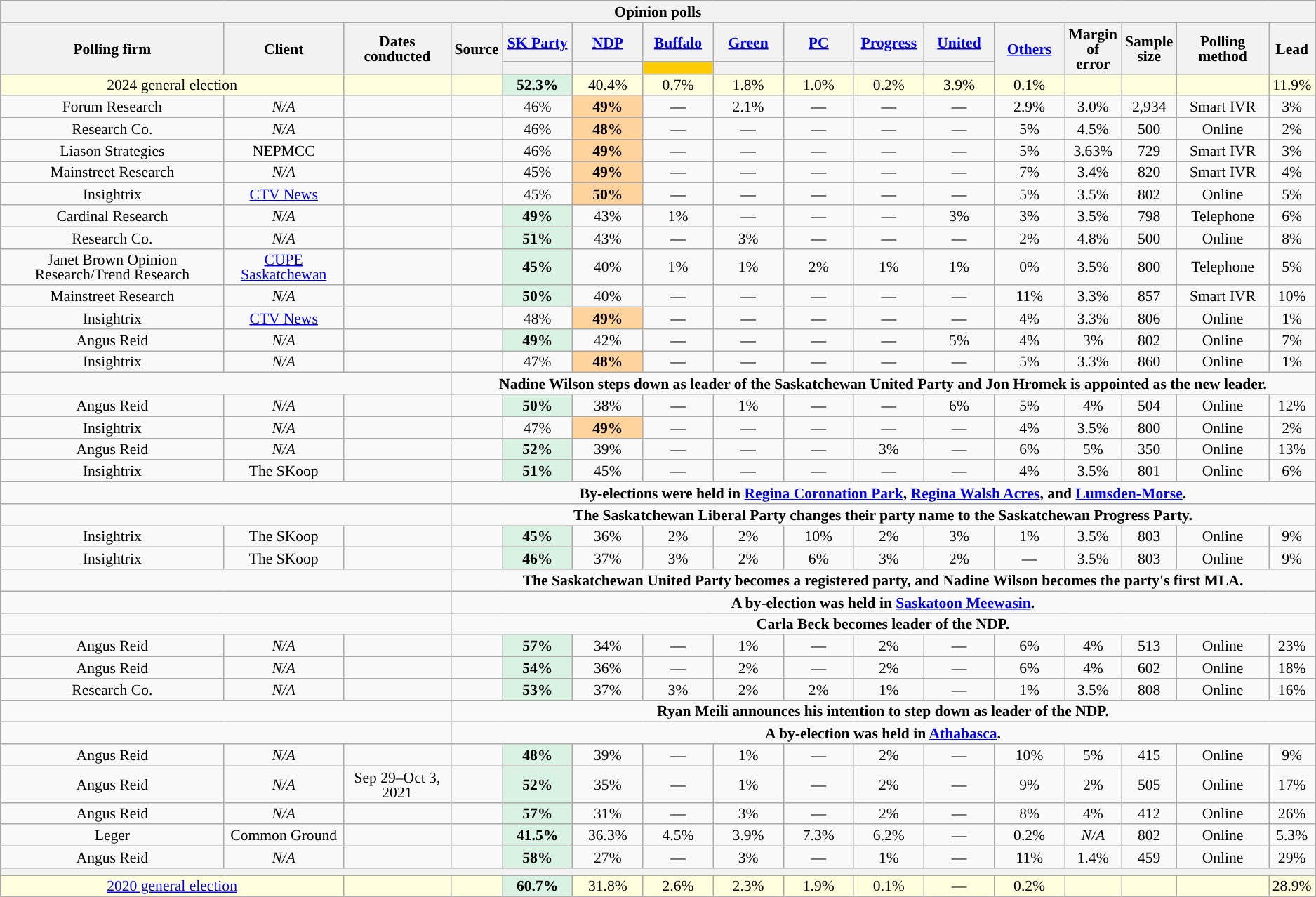<table class="wikitable collapsible collapsed mw-datatable" style="text-align:center;font-size:90%;line-height:14px">
<tr>
<th width=830px, colspan="16">Opinion polls</th>
</tr>
<tr>
<th rowspan="2">Polling firm</th>
<th rowspan="2">Client</th>
<th rowspan="2">Dates conducted</th>
<th rowspan="2">Source</th>
<th style="width:60px;" class="unsortable"><a href='#'>SK Party</a></th>
<th style="width:60px;" class="unsortable"><a href='#'>NDP</a></th>
<th style="width:60px;" class="unsortable"><a href='#'>Buffalo</a></th>
<th style="width:60px;" class="unsortable"><a href='#'>Green</a></th>
<th style="width:60px;" class="unsortable"><a href='#'>PC</a></th>
<th style="width:60px;" class="unsortable"><a href='#'>Progress</a></th>
<th style="width:60px;" class="unsortable"><a href='#'>United</a></th>
<th rowspan="2" style="width:60px;"><a href='#'>Others</a></th>
<th rowspan="2">Margin<br>of error</th>
<th rowspan="2">Sample<br>size</th>
<th rowspan="2">Polling method</th>
<th rowspan="2" style="width:20px;">Lead</th>
</tr>
<tr>
<th style="background:"></th>
<th style="background:"></th>
<th style="background:#FDCC04;"></th>
<th style="background:"></th>
<th style="background:"></th>
<th style="background:"></th>
<th style="background:"></th>
</tr>
<tr style="background:#ffd;">
<td colspan="2">2024 general election</td>
<td></td>
<td></td>
<td style="background:#D9F2E4;"><strong>52.3%</strong></td>
<td>40.4%</td>
<td>0.7%</td>
<td>1.8%</td>
<td>1.0%</td>
<td>0.2%</td>
<td>3.9%</td>
<td>0.1%</td>
<td></td>
<td></td>
<td></td>
<td style="background:">11.9%</td>
</tr>
<tr>
<td>Forum Research</td>
<td><em>N/A</em></td>
<td></td>
<td></td>
<td>46%</td>
<td style="background:#FFD39B;"><strong>49%</strong></td>
<td>—</td>
<td>2.1%</td>
<td>—</td>
<td>—</td>
<td>—</td>
<td>2.9%</td>
<td>3.0%</td>
<td>2,934</td>
<td>Smart IVR</td>
<td style="background:">3%</td>
</tr>
<tr>
<td>Research Co.</td>
<td><em>N/A</em></td>
<td></td>
<td></td>
<td>46%</td>
<td style="background:#FFD39B;"><strong>48%</strong></td>
<td>—</td>
<td>—</td>
<td>—</td>
<td>—</td>
<td>—</td>
<td>5%</td>
<td>4.5%</td>
<td>500</td>
<td>Online</td>
<td style="background:">2%</td>
</tr>
<tr>
<td>Liason Strategies</td>
<td>NEPMCC</td>
<td></td>
<td></td>
<td>46%</td>
<td style="background:#FFD39B;"><strong>49%</strong></td>
<td>—</td>
<td>—</td>
<td>—</td>
<td>—</td>
<td>—</td>
<td>5%</td>
<td>3.63%</td>
<td>729</td>
<td>Smart IVR</td>
<td style="background:">3%</td>
</tr>
<tr>
<td>Mainstreet Research</td>
<td><em>N/A</em></td>
<td></td>
<td></td>
<td>45%</td>
<td style="background:#FFD39B;"><strong>49%</strong></td>
<td>—</td>
<td>—</td>
<td>—</td>
<td>—</td>
<td>—</td>
<td>7%</td>
<td>3.4%</td>
<td>820</td>
<td>Smart IVR</td>
<td style="background:">4%</td>
</tr>
<tr>
<td>Insightrix</td>
<td><a href='#'>CTV News</a></td>
<td></td>
<td></td>
<td>45%</td>
<td style="background:#FFD39B;"><strong>50%</strong></td>
<td>—</td>
<td>—</td>
<td>—</td>
<td>—</td>
<td>—</td>
<td>5%</td>
<td>3.5%</td>
<td>802</td>
<td>Online</td>
<td style="background:">5%</td>
</tr>
<tr>
<td>Cardinal Research</td>
<td><em>N/A</em></td>
<td></td>
<td></td>
<td style="background:#D9F2E4;"><strong>49%</strong></td>
<td>43%</td>
<td>1%</td>
<td>—</td>
<td>—</td>
<td>—</td>
<td>3%</td>
<td>3%</td>
<td>3.5%</td>
<td>798</td>
<td>Telephone</td>
<td style="background:">6%</td>
</tr>
<tr>
<td>Research Co.</td>
<td><em>N/A</em></td>
<td></td>
<td></td>
<td style="background:#D9F2E4;"><strong>51%</strong></td>
<td>43%</td>
<td>—</td>
<td>3%</td>
<td>—</td>
<td>—</td>
<td>—</td>
<td>2%</td>
<td>4.8%</td>
<td>500</td>
<td>Online</td>
<td style="background:">8%</td>
</tr>
<tr>
<td>Janet Brown Opinion Research/Trend Research</td>
<td><a href='#'>CUPE Saskatchewan</a></td>
<td></td>
<td></td>
<td style="background:#D9F2E4;"><strong>45%</strong></td>
<td>40%</td>
<td>1%</td>
<td>1%</td>
<td>2%</td>
<td>1%</td>
<td>1%</td>
<td>0%</td>
<td>3.5%</td>
<td>800</td>
<td>Telephone</td>
<td style="background:">5%</td>
</tr>
<tr>
<td>Mainstreet Research</td>
<td><em>N/A</em></td>
<td></td>
<td></td>
<td style="background:#D9F2E4;"><strong>50%</strong></td>
<td>40%</td>
<td>—</td>
<td>—</td>
<td>—</td>
<td>—</td>
<td>—</td>
<td>11%</td>
<td>3.3%</td>
<td>857</td>
<td>Smart IVR</td>
<td style="background:">10%</td>
</tr>
<tr>
<td>Insightrix</td>
<td><a href='#'>CTV News</a></td>
<td></td>
<td></td>
<td>48%</td>
<td style="background:#FFD39B;"><strong>49%</strong></td>
<td>—</td>
<td>—</td>
<td>—</td>
<td>—</td>
<td>—</td>
<td>4%</td>
<td>3.3%</td>
<td>806</td>
<td>Online</td>
<td style="background:">1%</td>
</tr>
<tr>
<td>Angus Reid</td>
<td><em>N/A</em></td>
<td></td>
<td></td>
<td style="background:#D9F2E4;"><strong>49%</strong></td>
<td>42%</td>
<td>—</td>
<td>—</td>
<td>—</td>
<td>—</td>
<td>5%</td>
<td>4%</td>
<td>3%</td>
<td>802</td>
<td>Online</td>
<td style="background:">7%</td>
</tr>
<tr>
<td>Insightrix</td>
<td><em>N/A</em></td>
<td></td>
<td></td>
<td>47%</td>
<td style="background:#FFD39B;"><strong>48%</strong></td>
<td>—</td>
<td>—</td>
<td>—</td>
<td>—</td>
<td>—</td>
<td>5%</td>
<td>3.3%</td>
<td>860</td>
<td>Online</td>
<td style="background:">1%</td>
</tr>
<tr>
<td colspan="3"></td>
<td colspan="13"><strong>Nadine Wilson steps down as leader of the Saskatchewan United Party and Jon Hromek is appointed as the new leader.</strong></td>
</tr>
<tr>
<td>Angus Reid</td>
<td><em>N/A</em></td>
<td></td>
<td></td>
<td style="background:#D9F2E4;"><strong>50%</strong></td>
<td>38%</td>
<td>—</td>
<td>1%</td>
<td>—</td>
<td>—</td>
<td>6%</td>
<td>5%</td>
<td>4%</td>
<td>504</td>
<td>Online</td>
<td style="background:">12%</td>
</tr>
<tr>
<td>Insightrix</td>
<td><em>N/A</em></td>
<td></td>
<td></td>
<td>47%</td>
<td style="background:#FFD39B"><strong>49%</strong></td>
<td>—</td>
<td>—</td>
<td>—</td>
<td>—</td>
<td>—</td>
<td>4%</td>
<td>3.5%</td>
<td>800</td>
<td>Online</td>
<td style="background:">2%</td>
</tr>
<tr>
<td>Angus Reid</td>
<td><em>N/A</em></td>
<td></td>
<td></td>
<td style="background:#D9F2E4;"><strong>52%</strong></td>
<td>39%</td>
<td>—</td>
<td>—</td>
<td>—</td>
<td>3%</td>
<td>—</td>
<td>6%</td>
<td>5%</td>
<td>350</td>
<td>Online</td>
<td style="background:">13%</td>
</tr>
<tr>
<td>Insightrix</td>
<td>The SKoop</td>
<td></td>
<td></td>
<td style="background:#D9F2E4;"><strong>51%</strong></td>
<td>45%</td>
<td>—</td>
<td>—</td>
<td>—</td>
<td>—</td>
<td>—</td>
<td>4%</td>
<td>3.5%</td>
<td>801</td>
<td>Online</td>
<td style="background:">6%</td>
</tr>
<tr>
<td colspan="3"></td>
<td colspan="13"><strong> By-elections were held in <a href='#'>Regina Coronation Park</a>, <a href='#'>Regina Walsh Acres</a>, and <a href='#'>Lumsden-Morse</a>.</strong></td>
</tr>
<tr>
<td colspan="3"></td>
<td colspan="13"><strong>The Saskatchewan Liberal Party changes their party name to the Saskatchewan Progress Party.</strong></td>
</tr>
<tr>
<td>Insightrix</td>
<td>The SKoop</td>
<td></td>
<td></td>
<td style="background:#D9F2E4;"><strong>45%</strong></td>
<td>36%</td>
<td>2%</td>
<td>2%</td>
<td>10%</td>
<td>2%</td>
<td>3%</td>
<td>1%</td>
<td>3.5%</td>
<td>803</td>
<td>Online</td>
<td style="background:">9%</td>
</tr>
<tr>
<td>Insightrix</td>
<td>The SKoop</td>
<td></td>
<td></td>
<td style="background:#D9F2E4;"><strong>46%</strong></td>
<td>37%</td>
<td>3%</td>
<td>2%</td>
<td>6%</td>
<td>3%</td>
<td>2%</td>
<td>—</td>
<td>3.5%</td>
<td>803</td>
<td>Online</td>
<td style="background:">9%</td>
</tr>
<tr>
<td colspan="3"></td>
<td colspan="13"><strong>The Saskatchewan United Party becomes a registered party, and Nadine Wilson becomes the party's first MLA.</strong></td>
</tr>
<tr>
<td colspan="3"></td>
<td colspan="13"><strong>A by-election was held in <a href='#'>Saskatoon Meewasin</a>.</strong></td>
</tr>
<tr>
<td colspan="3"></td>
<td colspan="13"><strong>Carla Beck becomes leader of the NDP.</strong></td>
</tr>
<tr>
<td>Angus Reid</td>
<td><em>N/A</em></td>
<td></td>
<td></td>
<td style="background:#D9F2E4;"><strong>57%</strong></td>
<td>34%</td>
<td>—</td>
<td>1%</td>
<td>—</td>
<td>2%</td>
<td>—</td>
<td>6%</td>
<td>4%</td>
<td>513</td>
<td>Online</td>
<td style="background:">23%</td>
</tr>
<tr>
<td>Angus Reid</td>
<td><em>N/A</em></td>
<td></td>
<td></td>
<td style="background:#D9F2E4;"><strong>54%</strong></td>
<td>36%</td>
<td>—</td>
<td>2%</td>
<td>—</td>
<td>2%</td>
<td>—</td>
<td>6%</td>
<td>4%</td>
<td>602</td>
<td>Online</td>
<td style="background:">18%</td>
</tr>
<tr>
<td>Research Co.</td>
<td><em>N/A</em></td>
<td></td>
<td></td>
<td style="background:#D9F2E4;"><strong>53%</strong></td>
<td>37%</td>
<td>3%</td>
<td>2%</td>
<td>2%</td>
<td>1%</td>
<td>—</td>
<td>1%</td>
<td>3.5%</td>
<td>808</td>
<td>Online</td>
<td style="background:">16%</td>
</tr>
<tr>
<td colspan="3"></td>
<td colspan="13"><strong>Ryan Meili announces his intention to step down as leader of the NDP.</strong></td>
</tr>
<tr>
<td colspan="3"></td>
<td colspan="13"><strong>A by-election was held in <a href='#'>Athabasca</a>.</strong></td>
</tr>
<tr>
<td>Angus Reid</td>
<td><em>N/A</em></td>
<td></td>
<td></td>
<td style="background:#D9F2E4;"><strong>48%</strong></td>
<td>39%</td>
<td>—</td>
<td>1%</td>
<td>—</td>
<td>2%</td>
<td>—</td>
<td>10%</td>
<td>5%</td>
<td>415</td>
<td>Online</td>
<td style="background:">9%</td>
</tr>
<tr>
<td>Angus Reid</td>
<td><em>N/A</em></td>
<td>Sep 29–Oct 3, 2021</td>
<td></td>
<td style="background:#D9F2E4;"><strong>52%</strong></td>
<td>35%</td>
<td>—</td>
<td>1%</td>
<td>—</td>
<td>2%</td>
<td>—</td>
<td>9%</td>
<td>2%</td>
<td>505</td>
<td>Online</td>
<td style="background:">17%</td>
</tr>
<tr>
<td>Angus Reid</td>
<td><em>N/A</em></td>
<td></td>
<td></td>
<td style="background:#D9F2E4;"><strong>57%</strong></td>
<td>31%</td>
<td>—</td>
<td>3%</td>
<td>—</td>
<td>2%</td>
<td>—</td>
<td>8%</td>
<td>4%</td>
<td>412</td>
<td>Online</td>
<td style="background:">26%</td>
</tr>
<tr>
<td>Leger</td>
<td>Common Ground</td>
<td></td>
<td></td>
<td style="background:#D9F2E4;"><strong>41.5%</strong></td>
<td>36.3%</td>
<td>4.5%</td>
<td>3.9%</td>
<td>7.3%</td>
<td>6.2%</td>
<td>—</td>
<td>0.2%</td>
<td><em>N/A</em></td>
<td>802</td>
<td>Online</td>
<td style="background:">5.3%</td>
</tr>
<tr>
<td>Angus Reid</td>
<td><em>N/A</em></td>
<td></td>
<td></td>
<td style="background:#D9F2E4;"><strong>58%</strong></td>
<td>27%</td>
<td>—</td>
<td>3%</td>
<td>—</td>
<td>1%</td>
<td>—</td>
<td>11%</td>
<td>1.4%</td>
<td>459</td>
<td>Online</td>
<td style="background:">29%</td>
</tr>
<tr>
<th colspan="16"></th>
</tr>
<tr style="background:#ffd;">
<td colspan="2"><a href='#'>2020 general election</a></td>
<td></td>
<td></td>
<td style="background:#D9F2E4;"><strong>60.7%</strong></td>
<td>31.8%</td>
<td>2.6%</td>
<td>2.3%</td>
<td>1.9%</td>
<td>0.1%</td>
<td>—</td>
<td>0.2%</td>
<td></td>
<td></td>
<td></td>
<td style="background:">28.9%</td>
</tr>
<tr>
</tr>
</table>
